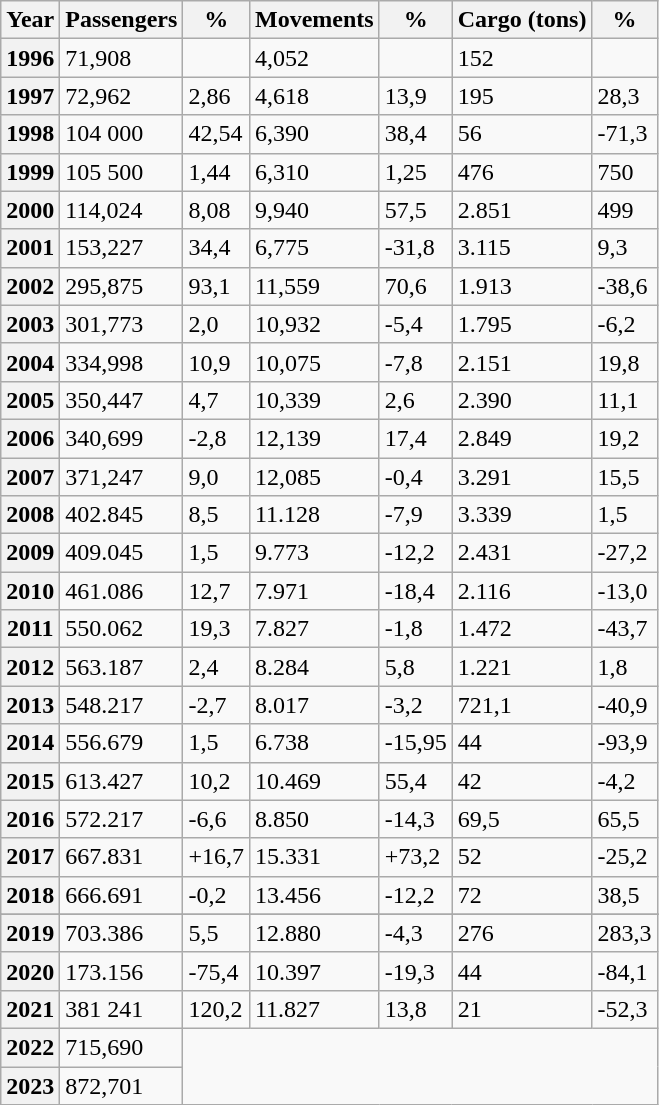<table class="wikitable">
<tr>
<th>Year</th>
<th>Passengers</th>
<th>%</th>
<th>Movements</th>
<th>%</th>
<th>Cargo (tons)</th>
<th>%</th>
</tr>
<tr>
<th>1996</th>
<td>71,908</td>
<td></td>
<td>4,052</td>
<td></td>
<td>152</td>
<td></td>
</tr>
<tr>
<th>1997</th>
<td>72,962 </td>
<td>2,86</td>
<td>4,618 </td>
<td>13,9</td>
<td>195 </td>
<td>28,3</td>
</tr>
<tr>
<th>1998</th>
<td>104 000 </td>
<td>42,54</td>
<td>6,390 </td>
<td>38,4</td>
<td>56 </td>
<td>-71,3</td>
</tr>
<tr>
<th>1999</th>
<td>105 500 </td>
<td>1,44</td>
<td>6,310 </td>
<td>1,25</td>
<td>476 </td>
<td>750</td>
</tr>
<tr>
<th>2000</th>
<td>114,024 </td>
<td>8,08</td>
<td>9,940 </td>
<td>57,5</td>
<td>2.851 </td>
<td>499</td>
</tr>
<tr>
<th>2001</th>
<td>153,227 </td>
<td>34,4</td>
<td>6,775 </td>
<td>-31,8</td>
<td>3.115 </td>
<td>9,3</td>
</tr>
<tr>
<th>2002</th>
<td>295,875 </td>
<td>93,1</td>
<td>11,559 </td>
<td>70,6</td>
<td>1.913 </td>
<td>-38,6</td>
</tr>
<tr>
<th>2003</th>
<td>301,773 </td>
<td>2,0</td>
<td>10,932 </td>
<td>-5,4</td>
<td>1.795 </td>
<td>-6,2</td>
</tr>
<tr>
<th>2004</th>
<td>334,998 </td>
<td>10,9</td>
<td>10,075 </td>
<td>-7,8</td>
<td>2.151 </td>
<td>19,8</td>
</tr>
<tr>
<th>2005</th>
<td>350,447 </td>
<td>4,7</td>
<td>10,339 </td>
<td>2,6</td>
<td>2.390 </td>
<td>11,1</td>
</tr>
<tr>
<th>2006</th>
<td>340,699 </td>
<td>-2,8</td>
<td>12,139 </td>
<td>17,4</td>
<td>2.849 </td>
<td>19,2</td>
</tr>
<tr>
<th>2007</th>
<td>371,247 </td>
<td>9,0</td>
<td>12,085 </td>
<td>-0,4</td>
<td>3.291 </td>
<td>15,5</td>
</tr>
<tr>
<th>2008</th>
<td>402.845 </td>
<td>8,5</td>
<td>11.128 </td>
<td>-7,9</td>
<td>3.339 </td>
<td>1,5</td>
</tr>
<tr>
<th>2009</th>
<td>409.045 </td>
<td>1,5</td>
<td>9.773 </td>
<td>-12,2</td>
<td>2.431 </td>
<td>-27,2</td>
</tr>
<tr>
<th>2010</th>
<td>461.086 </td>
<td>12,7</td>
<td>7.971 </td>
<td>-18,4</td>
<td>2.116 </td>
<td>-13,0</td>
</tr>
<tr>
<th>2011</th>
<td>550.062 </td>
<td>19,3</td>
<td>7.827 </td>
<td>-1,8</td>
<td>1.472 </td>
<td>-43,7</td>
</tr>
<tr>
<th>2012</th>
<td>563.187 </td>
<td>2,4</td>
<td>8.284 </td>
<td>5,8</td>
<td>1.221 </td>
<td>1,8</td>
</tr>
<tr>
<th>2013</th>
<td>548.217 </td>
<td>-2,7</td>
<td>8.017 </td>
<td>-3,2</td>
<td>721,1 </td>
<td>-40,9</td>
</tr>
<tr>
<th>2014</th>
<td>556.679 </td>
<td>1,5</td>
<td>6.738 </td>
<td>-15,95</td>
<td>44 </td>
<td>-93,9</td>
</tr>
<tr>
<th>2015</th>
<td>613.427 </td>
<td>10,2</td>
<td>10.469 </td>
<td>55,4</td>
<td>42 </td>
<td>-4,2</td>
</tr>
<tr>
<th>2016</th>
<td>572.217 </td>
<td>-6,6</td>
<td>8.850 </td>
<td>-14,3</td>
<td>69,5 </td>
<td>65,5</td>
</tr>
<tr>
<th>2017</th>
<td>667.831 </td>
<td>+16,7</td>
<td>15.331 </td>
<td>+73,2</td>
<td>52 </td>
<td>-25,2</td>
</tr>
<tr>
<th>2018</th>
<td>666.691 </td>
<td>-0,2</td>
<td>13.456 </td>
<td>-12,2</td>
<td>72 </td>
<td>38,5</td>
</tr>
<tr>
</tr>
<tr>
<th>2019</th>
<td>703.386 </td>
<td>5,5</td>
<td>12.880 </td>
<td>-4,3</td>
<td>276 </td>
<td>283,3</td>
</tr>
<tr>
<th>2020</th>
<td>173.156 </td>
<td>-75,4</td>
<td>10.397 </td>
<td>-19,3</td>
<td>44 </td>
<td>-84,1</td>
</tr>
<tr>
<th>2021</th>
<td>381 241  </td>
<td>120,2</td>
<td>11.827 </td>
<td>13,8</td>
<td>21 </td>
<td>-52,3</td>
</tr>
<tr>
<th>2022</th>
<td>715,690  </td>
</tr>
<tr>
<th>2023</th>
<td>872,701  </td>
</tr>
</table>
